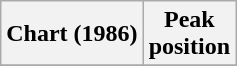<table class="wikitable plainrowheaders">
<tr>
<th>Chart (1986)</th>
<th>Peak<br>position</th>
</tr>
<tr>
</tr>
</table>
